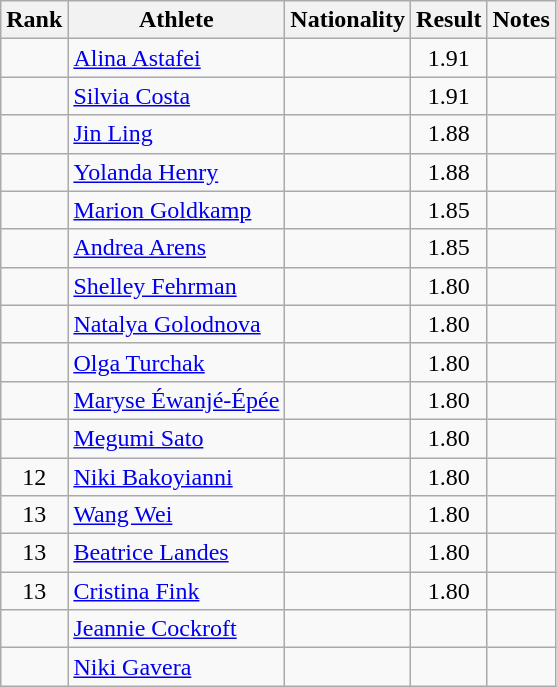<table class="wikitable sortable" style="text-align:center">
<tr>
<th>Rank</th>
<th>Athlete</th>
<th>Nationality</th>
<th>Result</th>
<th>Notes</th>
</tr>
<tr>
<td></td>
<td align=left><a href='#'>Alina Astafei</a></td>
<td align=left></td>
<td>1.91</td>
<td></td>
</tr>
<tr>
<td></td>
<td align=left><a href='#'>Silvia Costa</a></td>
<td align=left></td>
<td>1.91</td>
<td></td>
</tr>
<tr>
<td></td>
<td align=left><a href='#'>Jin Ling</a></td>
<td align=left></td>
<td>1.88</td>
<td></td>
</tr>
<tr>
<td></td>
<td align=left><a href='#'>Yolanda Henry</a></td>
<td align=left></td>
<td>1.88</td>
<td></td>
</tr>
<tr>
<td></td>
<td align=left><a href='#'>Marion Goldkamp</a></td>
<td align=left></td>
<td>1.85</td>
<td></td>
</tr>
<tr>
<td></td>
<td align=left><a href='#'>Andrea Arens</a></td>
<td align=left></td>
<td>1.85</td>
<td></td>
</tr>
<tr>
<td></td>
<td align=left><a href='#'>Shelley Fehrman</a></td>
<td align=left></td>
<td>1.80</td>
<td></td>
</tr>
<tr>
<td></td>
<td align=left><a href='#'>Natalya Golodnova</a></td>
<td align=left></td>
<td>1.80</td>
<td></td>
</tr>
<tr>
<td></td>
<td align=left><a href='#'>Olga Turchak</a></td>
<td align=left></td>
<td>1.80</td>
<td></td>
</tr>
<tr>
<td></td>
<td align=left><a href='#'>Maryse Éwanjé-Épée</a></td>
<td align=left></td>
<td>1.80</td>
<td></td>
</tr>
<tr>
<td></td>
<td align=left><a href='#'>Megumi Sato</a></td>
<td align=left></td>
<td>1.80</td>
<td></td>
</tr>
<tr>
<td>12</td>
<td align=left><a href='#'>Niki Bakoyianni</a></td>
<td align=left></td>
<td>1.80</td>
<td></td>
</tr>
<tr>
<td>13</td>
<td align=left><a href='#'>Wang Wei</a></td>
<td align=left></td>
<td>1.80</td>
<td></td>
</tr>
<tr>
<td>13</td>
<td align=left><a href='#'>Beatrice Landes</a></td>
<td align=left></td>
<td>1.80</td>
<td></td>
</tr>
<tr>
<td>13</td>
<td align=left><a href='#'>Cristina Fink</a></td>
<td align=left></td>
<td>1.80</td>
<td></td>
</tr>
<tr>
<td></td>
<td align=left><a href='#'>Jeannie Cockroft</a></td>
<td align=left></td>
<td></td>
<td></td>
</tr>
<tr>
<td></td>
<td align=left><a href='#'>Niki Gavera</a></td>
<td align=left></td>
<td></td>
<td></td>
</tr>
</table>
